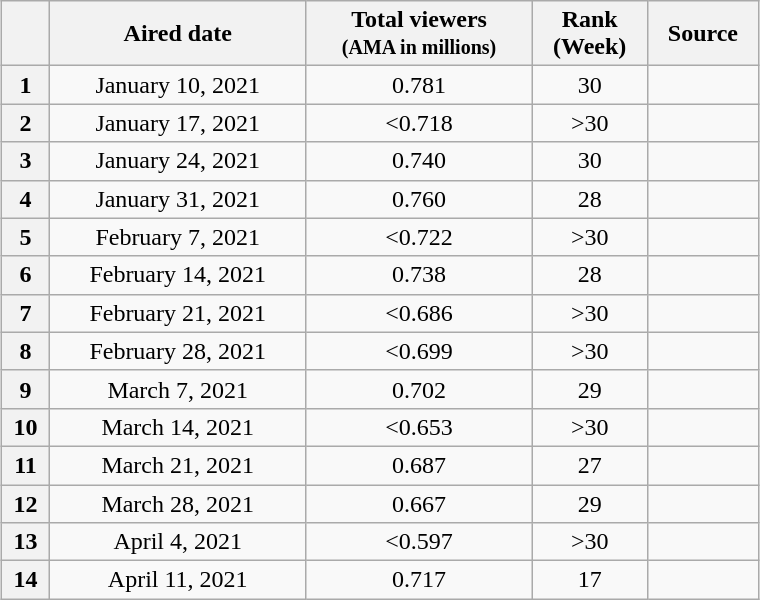<table class="wikitable" style="text-align:center; width:40%; margin:auto; margin:auto;">
<tr>
<th></th>
<th>Aired date</th>
<th>Total viewers<br><small>(AMA in millions)</small></th>
<th>Rank<br>(Week)</th>
<th>Source</th>
</tr>
<tr>
<th>1</th>
<td>January 10, 2021</td>
<td>0.781</td>
<td>30</td>
<td></td>
</tr>
<tr>
<th>2</th>
<td>January 17, 2021</td>
<td><0.718</td>
<td>>30</td>
<td></td>
</tr>
<tr>
<th>3</th>
<td>January 24, 2021</td>
<td>0.740</td>
<td>30</td>
<td></td>
</tr>
<tr>
<th>4</th>
<td>January 31, 2021</td>
<td>0.760</td>
<td>28</td>
<td></td>
</tr>
<tr>
<th>5</th>
<td>February 7, 2021</td>
<td><0.722</td>
<td>>30</td>
<td></td>
</tr>
<tr>
<th>6</th>
<td>February 14, 2021</td>
<td>0.738</td>
<td>28</td>
<td></td>
</tr>
<tr>
<th>7</th>
<td>February 21, 2021</td>
<td><0.686</td>
<td>>30</td>
<td></td>
</tr>
<tr>
<th>8</th>
<td>February 28, 2021</td>
<td><0.699</td>
<td>>30</td>
<td></td>
</tr>
<tr>
<th>9</th>
<td>March 7, 2021</td>
<td>0.702</td>
<td>29</td>
<td></td>
</tr>
<tr>
<th>10</th>
<td>March 14, 2021</td>
<td><0.653</td>
<td>>30</td>
<td></td>
</tr>
<tr>
<th>11</th>
<td>March 21, 2021</td>
<td>0.687</td>
<td>27</td>
<td></td>
</tr>
<tr>
<th>12</th>
<td>March 28, 2021</td>
<td>0.667</td>
<td>29</td>
<td></td>
</tr>
<tr>
<th>13</th>
<td>April 4, 2021</td>
<td><0.597</td>
<td>>30</td>
<td></td>
</tr>
<tr>
<th>14</th>
<td>April 11, 2021</td>
<td>0.717</td>
<td>17</td>
<td></td>
</tr>
</table>
